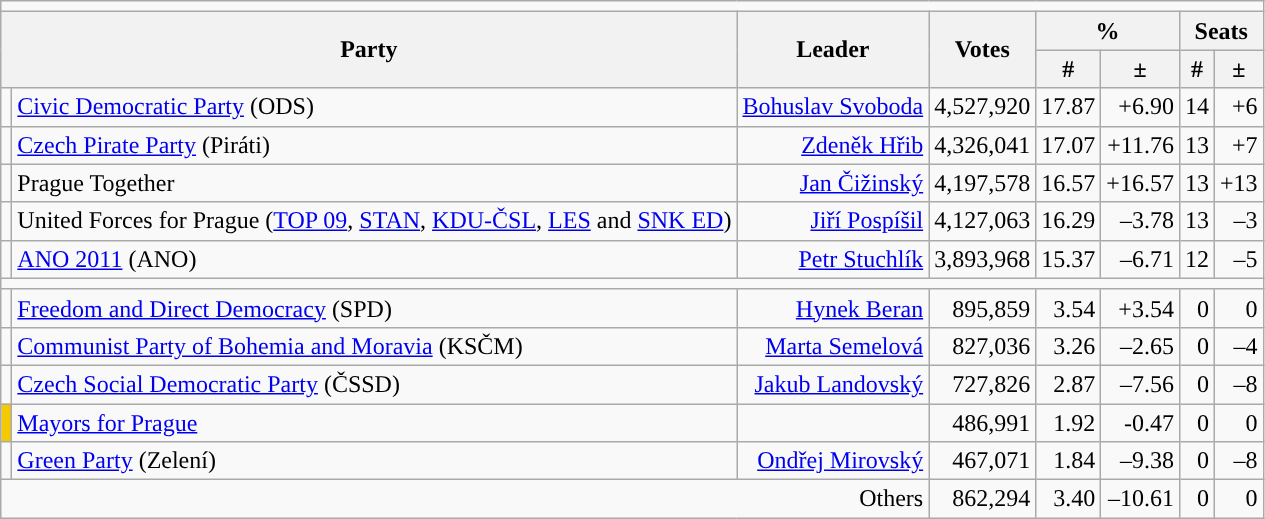<table class=wikitable style=text-align:right>
<tr>
<td colspan="8"></td>
</tr>
<tr>
<th colspan="2" rowspan="2">Party</th>
<th rowspan="2">Leader</th>
<th rowspan="2">Votes</th>
<th colspan="2">%</th>
<th colspan="2">Seats</th>
</tr>
<tr>
<th>#</th>
<th>±</th>
<th>#</th>
<th>±</th>
</tr>
<tr>
<td></td>
<td align="left"><a href='#'>Civic Democratic Party</a> (ODS)</td>
<td><a href='#'>Bohuslav Svoboda</a></td>
<td>4,527,920</td>
<td>17.87</td>
<td>+6.90</td>
<td>14</td>
<td>+6</td>
</tr>
<tr>
<td></td>
<td align="left"><a href='#'>Czech Pirate Party</a> (Piráti)</td>
<td><a href='#'>Zdeněk Hřib</a></td>
<td>4,326,041</td>
<td>17.07</td>
<td>+11.76</td>
<td>13</td>
<td>+7</td>
</tr>
<tr>
<td></td>
<td align="left">Prague Together</td>
<td><a href='#'>Jan Čižinský</a></td>
<td>4,197,578</td>
<td>16.57</td>
<td>+16.57</td>
<td>13</td>
<td>+13</td>
</tr>
<tr>
<td></td>
<td align="left">United Forces for Prague (<a href='#'>TOP 09</a>, <a href='#'>STAN</a>, <a href='#'>KDU-ČSL</a>, <a href='#'>LES</a> and <a href='#'>SNK ED</a>)</td>
<td><a href='#'>Jiří Pospíšil</a></td>
<td>4,127,063</td>
<td>16.29</td>
<td>–3.78</td>
<td>13</td>
<td>–3</td>
</tr>
<tr>
<td></td>
<td align="left"><a href='#'>ANO 2011</a> (ANO)</td>
<td><a href='#'>Petr Stuchlík</a></td>
<td>3,893,968</td>
<td>15.37</td>
<td>–6.71</td>
<td>12</td>
<td>–5</td>
</tr>
<tr>
<td colspan="8"></td>
</tr>
<tr>
<td></td>
<td align="left"><a href='#'>Freedom and Direct Democracy</a> (SPD)</td>
<td><a href='#'>Hynek Beran</a></td>
<td>895,859</td>
<td>3.54</td>
<td>+3.54</td>
<td>0</td>
<td>0</td>
</tr>
<tr>
<td></td>
<td align="left"><a href='#'>Communist Party of Bohemia and Moravia</a> (KSČM)</td>
<td><a href='#'>Marta Semelová</a></td>
<td>827,036</td>
<td>3.26</td>
<td>–2.65</td>
<td>0</td>
<td>–4</td>
</tr>
<tr>
<td></td>
<td align="left"><a href='#'>Czech Social Democratic Party</a> (ČSSD)</td>
<td><a href='#'>Jakub Landovský</a></td>
<td>727,826</td>
<td>2.87</td>
<td>–7.56</td>
<td>0</td>
<td>–8</td>
</tr>
<tr>
<td bgcolor=#F4C901></td>
<td align="left"><a href='#'>Mayors for Prague</a></td>
<td></td>
<td>486,991</td>
<td>1.92</td>
<td>-0.47</td>
<td>0</td>
<td>0</td>
</tr>
<tr>
<td></td>
<td align="left"><a href='#'>Green Party</a> (Zelení)</td>
<td><a href='#'>Ondřej Mirovský</a></td>
<td>467,071</td>
<td>1.84</td>
<td>–9.38</td>
<td>0</td>
<td>–8</td>
</tr>
<tr>
<td colspan="3">Others</td>
<td>862,294</td>
<td>3.40</td>
<td>–10.61</td>
<td>0</td>
<td>0</td>
</tr>
</table>
